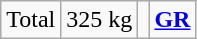<table class = "wikitable" style="text-align:center;">
<tr>
<td>Total</td>
<td>325 kg</td>
<td align=left></td>
<td><strong><a href='#'>GR</a></strong></td>
</tr>
</table>
